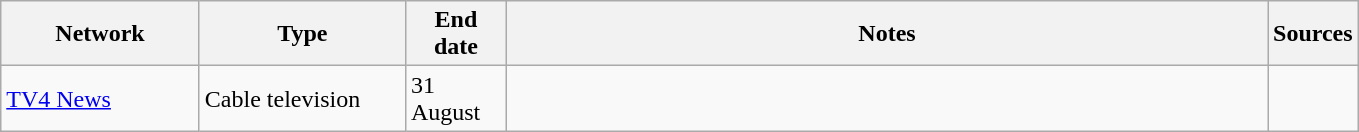<table class="wikitable">
<tr>
<th style="text-align:center; width:125px">Network</th>
<th style="text-align:center; width:130px">Type</th>
<th style="text-align:center; width:60px">End date</th>
<th style="text-align:center; width:500px">Notes</th>
<th style="text-align:center; width:30px">Sources</th>
</tr>
<tr>
<td><a href='#'>TV4 News</a></td>
<td>Cable television</td>
<td>31 August</td>
<td></td>
<td></td>
</tr>
</table>
